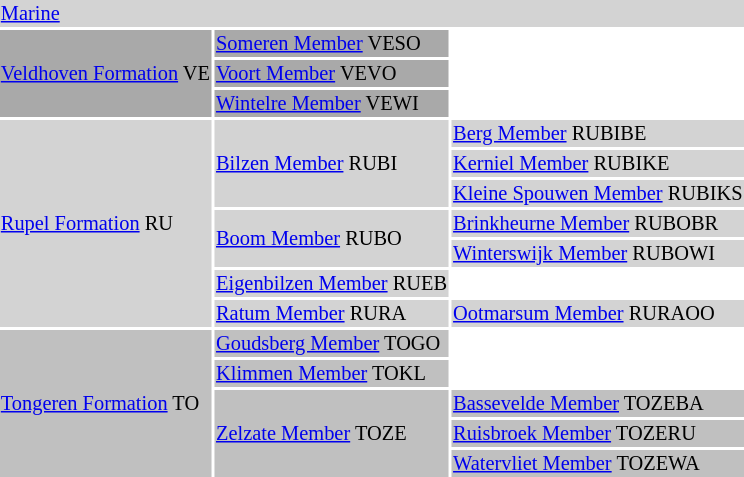<table class="toccolours" style="float:right; margin-left: 1em; margin-bottom: 1em; font-size: 85%;">
<tr>
<td bgcolor="Lightgrey" colspan="3"><a href='#'>Marine</a></td>
</tr>
<tr>
<td rowspan="3" bgcolor="Darkgray"><a href='#'>Veldhoven Formation</a> VE</td>
<td bgcolor="Darkgray"><a href='#'>Someren Member</a> VESO</td>
</tr>
<tr>
<td bgcolor="Darkgray"><a href='#'>Voort Member</a> VEVO</td>
</tr>
<tr>
<td bgcolor="Darkgray"><a href='#'>Wintelre Member</a> VEWI</td>
</tr>
<tr>
<td rowspan="7" bgcolor="Lightgrey"><a href='#'>Rupel Formation</a> RU</td>
<td rowspan="3" bgcolor="Lightgrey"><a href='#'>Bilzen Member</a> RUBI</td>
<td bgcolor="Lightgrey"><a href='#'>Berg Member</a> RUBIBE</td>
</tr>
<tr>
<td bgcolor="Lightgrey"><a href='#'>Kerniel Member</a> RUBIKE</td>
</tr>
<tr>
<td bgcolor="Lightgrey"><a href='#'>Kleine Spouwen Member</a> RUBIKS</td>
</tr>
<tr>
<td rowspan="2" bgcolor="Lightgrey"><a href='#'>Boom Member</a> RUBO</td>
<td bgcolor="Lightgrey"><a href='#'>Brinkheurne Member</a> RUBOBR</td>
</tr>
<tr>
<td bgcolor="Lightgrey"><a href='#'>Winterswijk Member</a> RUBOWI</td>
</tr>
<tr>
<td bgcolor="Lightgrey"><a href='#'>Eigenbilzen Member</a> RUEB</td>
</tr>
<tr>
<td bgcolor="Lightgrey"><a href='#'>Ratum Member</a> RURA</td>
<td bgcolor="Lightgrey"><a href='#'>Ootmarsum Member</a> RURAOO</td>
</tr>
<tr>
<td rowspan="5" bgcolor="Silver"><a href='#'>Tongeren Formation</a> TO</td>
<td bgcolor="Silver"><a href='#'>Goudsberg Member</a> TOGO</td>
</tr>
<tr>
<td bgcolor="Silver"><a href='#'>Klimmen Member</a> TOKL</td>
</tr>
<tr>
<td rowspan="3" bgcolor="Silver"><a href='#'>Zelzate Member</a> TOZE</td>
<td bgcolor="Silver"><a href='#'>Bassevelde Member</a> TOZEBA</td>
</tr>
<tr>
<td bgcolor="Silver"><a href='#'>Ruisbroek Member</a> TOZERU</td>
</tr>
<tr>
<td bgcolor="Silver"><a href='#'>Watervliet Member</a> TOZEWA</td>
</tr>
</table>
